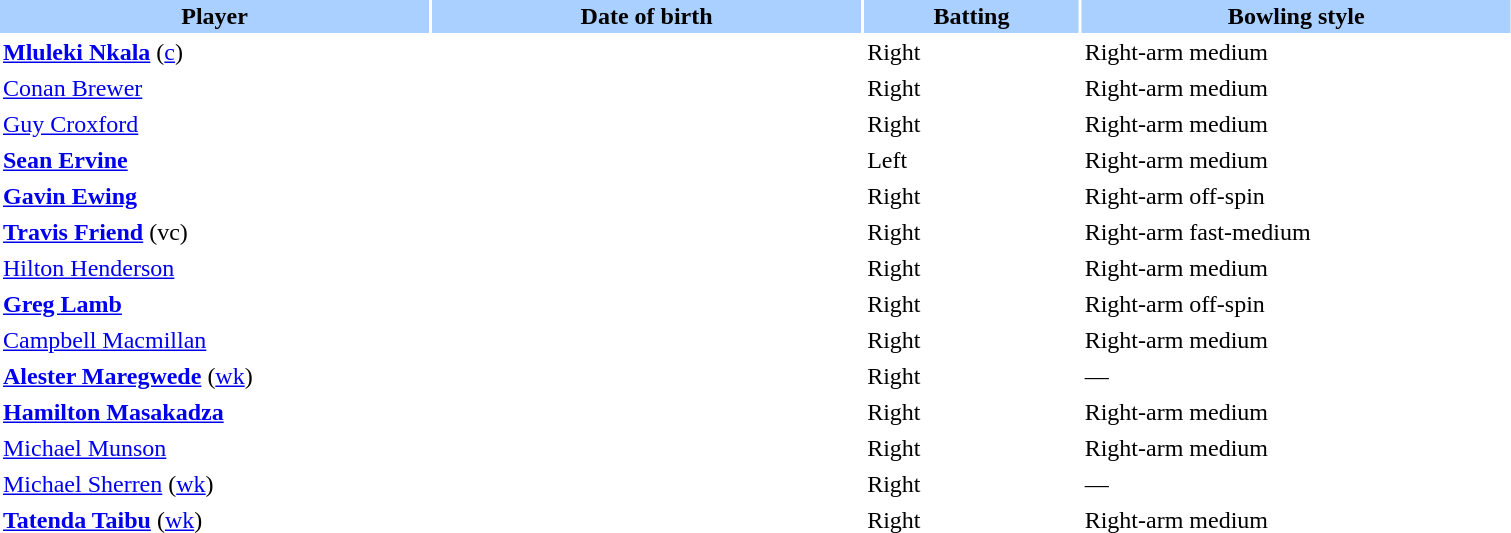<table class="sortable" style="width:80%;" border="0" cellspacing="2" cellpadding="2">
<tr style="background:#aad0ff;">
<th width=20%>Player</th>
<th width=20%>Date of birth</th>
<th width=10%>Batting</th>
<th width=20%>Bowling style</th>
</tr>
<tr>
<td><strong><a href='#'>Mluleki Nkala</a></strong> (<a href='#'>c</a>)</td>
<td></td>
<td>Right</td>
<td>Right-arm medium</td>
</tr>
<tr>
<td><a href='#'>Conan Brewer</a></td>
<td></td>
<td>Right</td>
<td>Right-arm medium</td>
</tr>
<tr>
<td><a href='#'>Guy Croxford</a></td>
<td></td>
<td>Right</td>
<td>Right-arm medium</td>
</tr>
<tr>
<td><strong><a href='#'>Sean Ervine</a></strong></td>
<td></td>
<td>Left</td>
<td>Right-arm medium</td>
</tr>
<tr>
<td><strong><a href='#'>Gavin Ewing</a></strong></td>
<td></td>
<td>Right</td>
<td>Right-arm off-spin</td>
</tr>
<tr>
<td><strong><a href='#'>Travis Friend</a></strong> (vc)</td>
<td></td>
<td>Right</td>
<td>Right-arm fast-medium</td>
</tr>
<tr>
<td><a href='#'>Hilton Henderson</a></td>
<td></td>
<td>Right</td>
<td>Right-arm medium</td>
</tr>
<tr>
<td><strong><a href='#'>Greg Lamb</a></strong></td>
<td></td>
<td>Right</td>
<td>Right-arm off-spin</td>
</tr>
<tr>
<td><a href='#'>Campbell Macmillan</a></td>
<td></td>
<td>Right</td>
<td>Right-arm medium</td>
</tr>
<tr>
<td><strong><a href='#'>Alester Maregwede</a></strong> (<a href='#'>wk</a>)</td>
<td></td>
<td>Right</td>
<td>—</td>
</tr>
<tr>
<td><strong><a href='#'>Hamilton Masakadza</a></strong></td>
<td></td>
<td>Right</td>
<td>Right-arm medium</td>
</tr>
<tr>
<td><a href='#'>Michael Munson</a></td>
<td></td>
<td>Right</td>
<td>Right-arm medium</td>
</tr>
<tr>
<td><a href='#'>Michael Sherren</a> (<a href='#'>wk</a>)</td>
<td></td>
<td>Right</td>
<td>—</td>
</tr>
<tr>
<td><strong><a href='#'>Tatenda Taibu</a></strong> (<a href='#'>wk</a>)</td>
<td></td>
<td>Right</td>
<td>Right-arm medium</td>
</tr>
</table>
